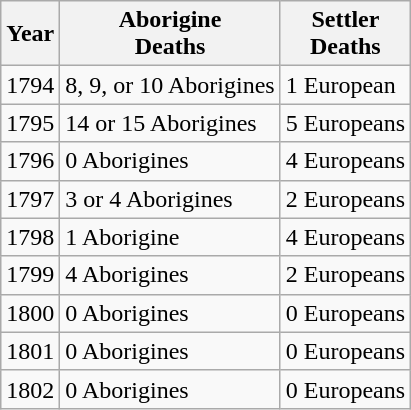<table class="wikitable">
<tr>
<th>Year</th>
<th>Aborigine<br>Deaths</th>
<th>Settler<br>Deaths</th>
</tr>
<tr>
<td>1794</td>
<td>8, 9, or 10 Aborigines</td>
<td>1 European</td>
</tr>
<tr>
<td>1795</td>
<td>14 or 15 Aborigines</td>
<td>5 Europeans</td>
</tr>
<tr>
<td>1796</td>
<td>0 Aborigines</td>
<td>4 Europeans</td>
</tr>
<tr>
<td>1797</td>
<td>3 or 4 Aborigines</td>
<td>2 Europeans</td>
</tr>
<tr>
<td>1798</td>
<td>1 Aborigine</td>
<td>4 Europeans</td>
</tr>
<tr>
<td>1799</td>
<td>4 Aborigines</td>
<td>2 Europeans</td>
</tr>
<tr>
<td>1800</td>
<td>0 Aborigines</td>
<td>0 Europeans</td>
</tr>
<tr>
<td>1801</td>
<td>0 Aborigines</td>
<td>0 Europeans</td>
</tr>
<tr>
<td>1802</td>
<td>0 Aborigines</td>
<td>0 Europeans</td>
</tr>
</table>
